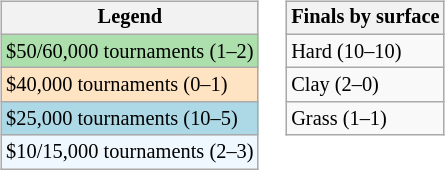<table>
<tr valign=top>
<td><br><table class=wikitable style="font-size:85%">
<tr>
<th>Legend</th>
</tr>
<tr style="background:#addfad;">
<td>$50/60,000 tournaments (1–2)</td>
</tr>
<tr style="background:#ffe4c4;">
<td>$40,000 tournaments (0–1)</td>
</tr>
<tr style="background:lightblue;">
<td>$25,000 tournaments (10–5)</td>
</tr>
<tr style="background:#f0f8ff;">
<td>$10/15,000 tournaments (2–3)</td>
</tr>
</table>
</td>
<td><br><table class=wikitable style="font-size:85%">
<tr>
<th>Finals by surface</th>
</tr>
<tr>
<td>Hard (10–10)</td>
</tr>
<tr>
<td>Clay (2–0)</td>
</tr>
<tr>
<td>Grass (1–1)</td>
</tr>
</table>
</td>
</tr>
</table>
